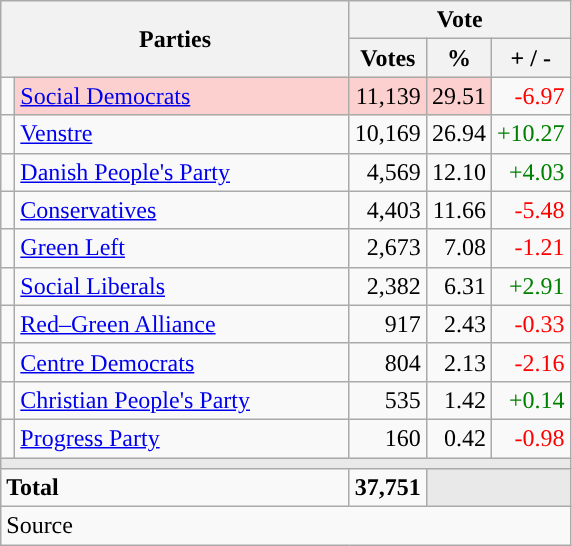<table class="wikitable" style="text-align:right;">
<tr>
<th style="text-align:centre;" rowspan="2" colspan="2" width="225">Parties</th>
<th colspan="3">Vote</th>
</tr>
<tr>
<th width="15">Votes</th>
<th width="15">%</th>
<th width="15">+ / -</th>
</tr>
<tr>
<td width="2" style="color:inherit;background:"></td>
<td bgcolor=#fbd0ce  align="left"><a href='#'>Social Democrats</a></td>
<td bgcolor=#fbd0ce>11,139</td>
<td bgcolor=#fbd0ce>29.51</td>
<td style=color:red;>-6.97</td>
</tr>
<tr>
<td width="2" style="color:inherit;background:"></td>
<td align="left"><a href='#'>Venstre</a></td>
<td>10,169</td>
<td>26.94</td>
<td style=color:green;>+10.27</td>
</tr>
<tr>
<td width="2" style="color:inherit;background:"></td>
<td align="left"><a href='#'>Danish People's Party</a></td>
<td>4,569</td>
<td>12.10</td>
<td style=color:green;>+4.03</td>
</tr>
<tr>
<td width="2" style="color:inherit;background:"></td>
<td align="left"><a href='#'>Conservatives</a></td>
<td>4,403</td>
<td>11.66</td>
<td style=color:red;>-5.48</td>
</tr>
<tr>
<td width="2" style="color:inherit;background:"></td>
<td align="left"><a href='#'>Green Left</a></td>
<td>2,673</td>
<td>7.08</td>
<td style=color:red;>-1.21</td>
</tr>
<tr>
<td width="2" style="color:inherit;background:"></td>
<td align="left"><a href='#'>Social Liberals</a></td>
<td>2,382</td>
<td>6.31</td>
<td style=color:green;>+2.91</td>
</tr>
<tr>
<td width="2" style="color:inherit;background:"></td>
<td align="left"><a href='#'>Red–Green Alliance</a></td>
<td>917</td>
<td>2.43</td>
<td style=color:red;>-0.33</td>
</tr>
<tr>
<td width="2" style="color:inherit;background:"></td>
<td align="left"><a href='#'>Centre Democrats</a></td>
<td>804</td>
<td>2.13</td>
<td style=color:red;>-2.16</td>
</tr>
<tr>
<td width="2" style="color:inherit;background:"></td>
<td align="left"><a href='#'>Christian People's Party</a></td>
<td>535</td>
<td>1.42</td>
<td style=color:green;>+0.14</td>
</tr>
<tr>
<td width="2" style="color:inherit;background:"></td>
<td align="left"><a href='#'>Progress Party</a></td>
<td>160</td>
<td>0.42</td>
<td style=color:red;>-0.98</td>
</tr>
<tr>
<td colspan="7" bgcolor="#E9E9E9"></td>
</tr>
<tr>
<td align="left" colspan="2"><strong>Total</strong></td>
<td><strong>37,751</strong></td>
<td bgcolor="#E9E9E9" colspan="2"></td>
</tr>
<tr>
<td align="left" colspan="6">Source</td>
</tr>
</table>
